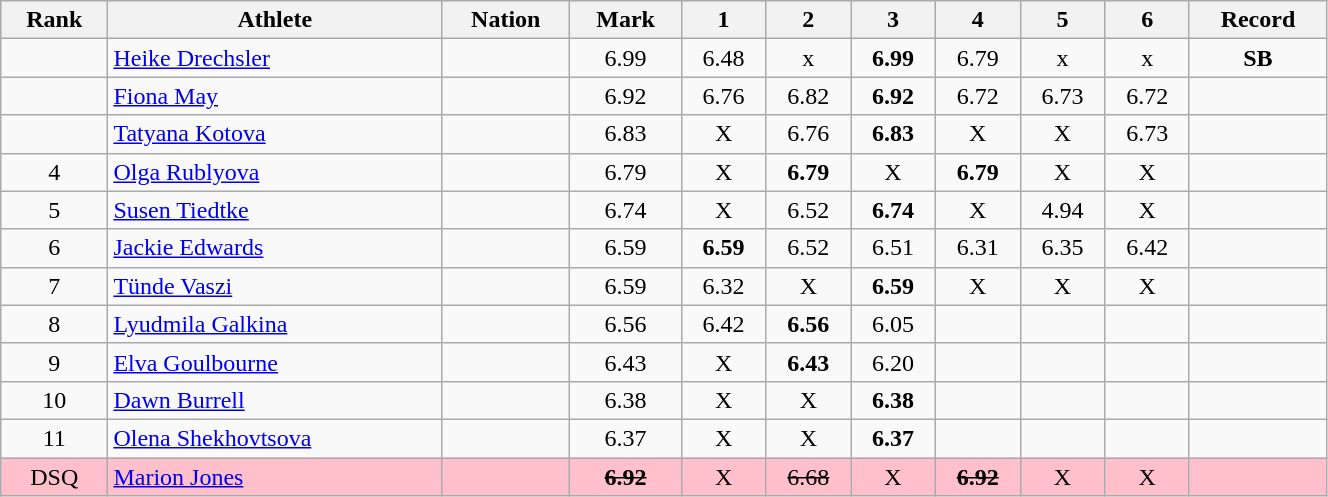<table class="wikitable" width=70%>
<tr>
<th>Rank</th>
<th>Athlete</th>
<th>Nation</th>
<th>Mark</th>
<th>1</th>
<th>2</th>
<th>3</th>
<th>4</th>
<th>5</th>
<th>6</th>
<th>Record</th>
</tr>
<tr align="center">
<td></td>
<td align="left"><a href='#'>Heike Drechsler</a></td>
<td align="left"></td>
<td>6.99</td>
<td>6.48</td>
<td>x</td>
<td><strong>6.99</strong></td>
<td>6.79</td>
<td>x</td>
<td>x</td>
<td><strong>SB</strong></td>
</tr>
<tr align="center">
<td></td>
<td align="left"><a href='#'>Fiona May</a></td>
<td align="left"></td>
<td>6.92</td>
<td>6.76</td>
<td>6.82</td>
<td><strong>6.92</strong></td>
<td>6.72</td>
<td>6.73</td>
<td>6.72</td>
<td></td>
</tr>
<tr align="center">
<td></td>
<td align="left"><a href='#'>Tatyana Kotova</a></td>
<td align="left"></td>
<td>6.83</td>
<td>X</td>
<td>6.76</td>
<td><strong>6.83</strong></td>
<td>X</td>
<td>X</td>
<td>6.73</td>
<td></td>
</tr>
<tr align="center">
<td>4</td>
<td align="left"><a href='#'>Olga Rublyova</a></td>
<td align="left"></td>
<td>6.79</td>
<td>X</td>
<td><strong>6.79</strong></td>
<td>X</td>
<td><strong>6.79</strong></td>
<td>X</td>
<td>X</td>
<td></td>
</tr>
<tr align="center">
<td>5</td>
<td align="left"><a href='#'>Susen Tiedtke</a></td>
<td align="left"></td>
<td>6.74</td>
<td>X</td>
<td>6.52</td>
<td><strong>6.74</strong></td>
<td>X</td>
<td>4.94</td>
<td>X</td>
<td></td>
</tr>
<tr align="center">
<td>6</td>
<td align="left"><a href='#'>Jackie Edwards</a></td>
<td align="left"></td>
<td>6.59</td>
<td><strong>6.59</strong></td>
<td>6.52</td>
<td>6.51</td>
<td>6.31</td>
<td>6.35</td>
<td>6.42</td>
<td></td>
</tr>
<tr align="center">
<td>7</td>
<td align="left"><a href='#'>Tünde Vaszi</a></td>
<td align="left"></td>
<td>6.59</td>
<td>6.32</td>
<td>X</td>
<td><strong>6.59</strong></td>
<td>X</td>
<td>X</td>
<td>X</td>
<td></td>
</tr>
<tr align="center">
<td>8</td>
<td align="left"><a href='#'>Lyudmila Galkina</a></td>
<td align="left"></td>
<td>6.56</td>
<td>6.42</td>
<td><strong>6.56</strong></td>
<td>6.05</td>
<td></td>
<td></td>
<td></td>
<td></td>
</tr>
<tr align="center">
<td>9</td>
<td align="left"><a href='#'>Elva Goulbourne</a></td>
<td align="left"></td>
<td>6.43</td>
<td>X</td>
<td><strong>6.43</strong></td>
<td>6.20</td>
<td></td>
<td></td>
<td></td>
<td></td>
</tr>
<tr align="center">
<td>10</td>
<td align="left"><a href='#'>Dawn Burrell</a></td>
<td align="left"></td>
<td>6.38</td>
<td>X</td>
<td>X</td>
<td><strong>6.38</strong></td>
<td></td>
<td></td>
<td></td>
<td></td>
</tr>
<tr align="center">
<td>11</td>
<td align="left"><a href='#'>Olena Shekhovtsova</a></td>
<td align="left"></td>
<td>6.37</td>
<td>X</td>
<td>X</td>
<td><strong>6.37</strong></td>
<td></td>
<td></td>
<td></td>
<td></td>
</tr>
<tr bgcolor = "pink" align="center">
<td>DSQ</td>
<td align="left"><a href='#'>Marion Jones</a></td>
<td align="left"></td>
<td><strong><s>6.92</s></strong></td>
<td>X</td>
<td><s>6.68</s></td>
<td>X</td>
<td><strong><s>6.92</s></strong></td>
<td>X</td>
<td>X</td>
<td></td>
</tr>
</table>
